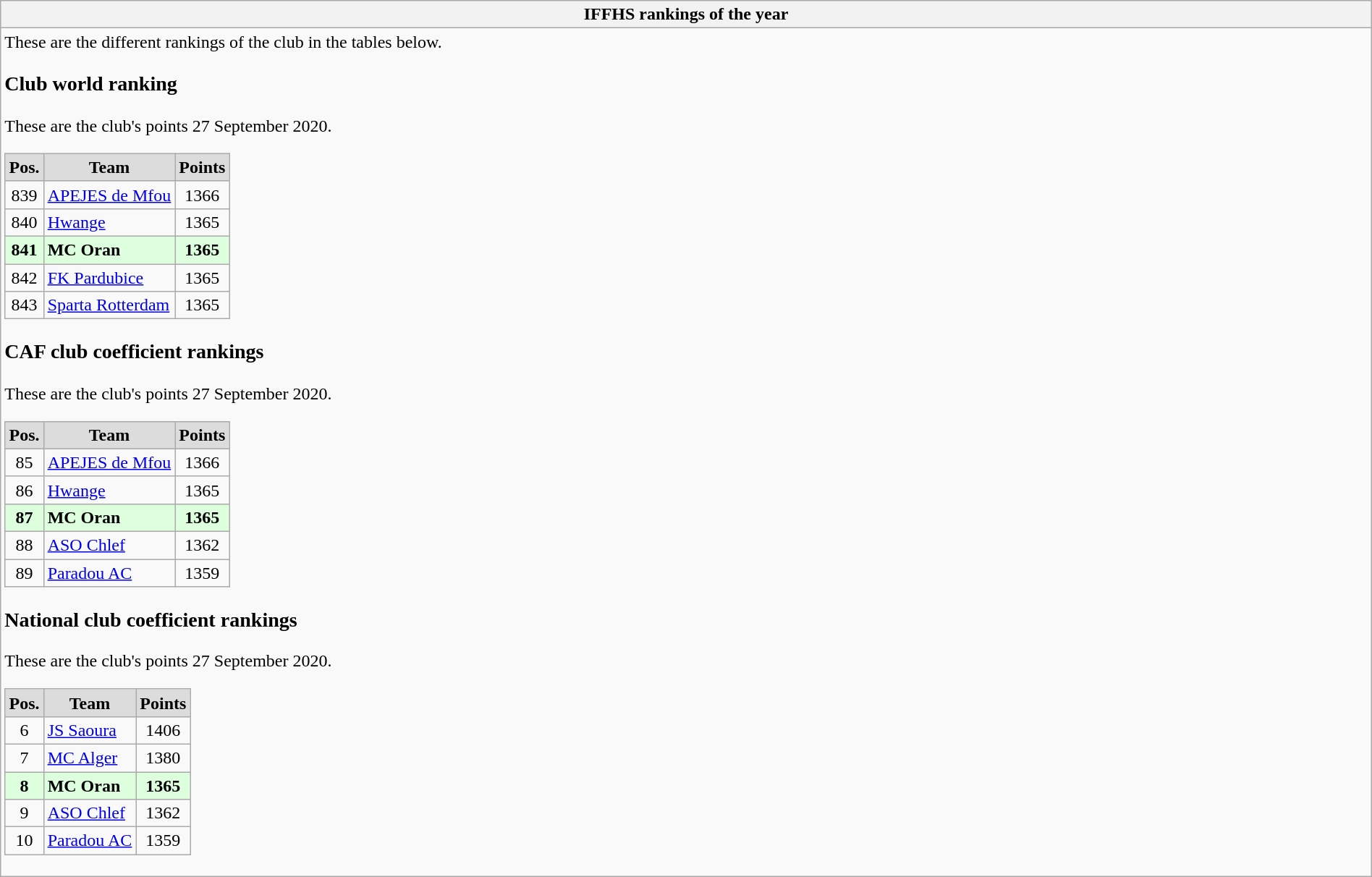<table class="wikitable collapsible collapsed" style="width:100%">
<tr>
<th>IFFHS rankings of the year</th>
</tr>
<tr>
<td>These are the different rankings of the club in the tables below.<br>
<h3>Club world ranking</h3>These are the  club's points 27 September 2020.<table class="wikitable" style="text-align: center">
<tr>
<th style="background:#DCDCDC">Pos.</th>
<th style="background:#DCDCDC">Team</th>
<th style="background:#DCDCDC">Points</th>
</tr>
<tr>
<td align=center>839</td>
<td align=left> <a href='#'>APEJES de Mfou</a></td>
<td align=center>1366</td>
</tr>
<tr>
<td align=center>840</td>
<td align=left> <a href='#'>Hwange</a></td>
<td align=center>1365</td>
</tr>
<tr style="background:#dfd;">
<td align=center><strong>841</strong></td>
<td align=left> <strong>MC Oran</strong></td>
<td align=center><strong>1365</strong></td>
</tr>
<tr>
<td align=center>842</td>
<td align=left> <a href='#'>FK Pardubice</a></td>
<td align=center>1365</td>
</tr>
<tr>
<td align=center>843</td>
<td align=left> <a href='#'>Sparta Rotterdam</a></td>
<td align=center>1365</td>
</tr>
</table>
<h3>CAF club coefficient rankings</h3>These are the  club's points 27 September 2020.<table class="wikitable" style="text-align: center">
<tr>
<th style="background:#DCDCDC">Pos.</th>
<th style="background:#DCDCDC">Team</th>
<th style="background:#DCDCDC">Points</th>
</tr>
<tr>
<td align=center>85</td>
<td align=left> <a href='#'>APEJES de Mfou</a></td>
<td align=center>1366</td>
</tr>
<tr>
<td align=center>86</td>
<td align=left> <a href='#'>Hwange</a></td>
<td align=center>1365</td>
</tr>
<tr style="background:#dfd;">
<td align=center><strong>87</strong></td>
<td align=left> <strong>MC Oran</strong></td>
<td align=center><strong>1365</strong></td>
</tr>
<tr>
<td align=center>88</td>
<td align=left> <a href='#'>ASO Chlef</a></td>
<td align=center>1362</td>
</tr>
<tr>
<td align=center>89</td>
<td align=left> <a href='#'>Paradou AC</a></td>
<td align=center>1359</td>
</tr>
</table>
<h3>National club coefficient rankings</h3>These are the  club's points 27 September 2020.<table class="wikitable" style="text-align: center">
<tr>
<th style="background:#DCDCDC">Pos.</th>
<th style="background:#DCDCDC">Team</th>
<th style="background:#DCDCDC">Points</th>
</tr>
<tr>
<td align=center>6</td>
<td align=left><a href='#'>JS Saoura</a></td>
<td align=center>1406</td>
</tr>
<tr>
<td align=center>7</td>
<td align=left><a href='#'>MC Alger</a></td>
<td align=center>1380</td>
</tr>
<tr style="background:#dfd;">
<td align=center><strong>8</strong></td>
<td align=left><strong>MC Oran</strong></td>
<td align=center><strong>1365</strong></td>
</tr>
<tr>
<td align=center>9</td>
<td align=left><a href='#'>ASO Chlef</a></td>
<td align=center>1362</td>
</tr>
<tr>
<td align=center>10</td>
<td align=left><a href='#'>Paradou AC</a></td>
<td align=center>1359</td>
</tr>
</table>

</td>
</tr>
</table>
